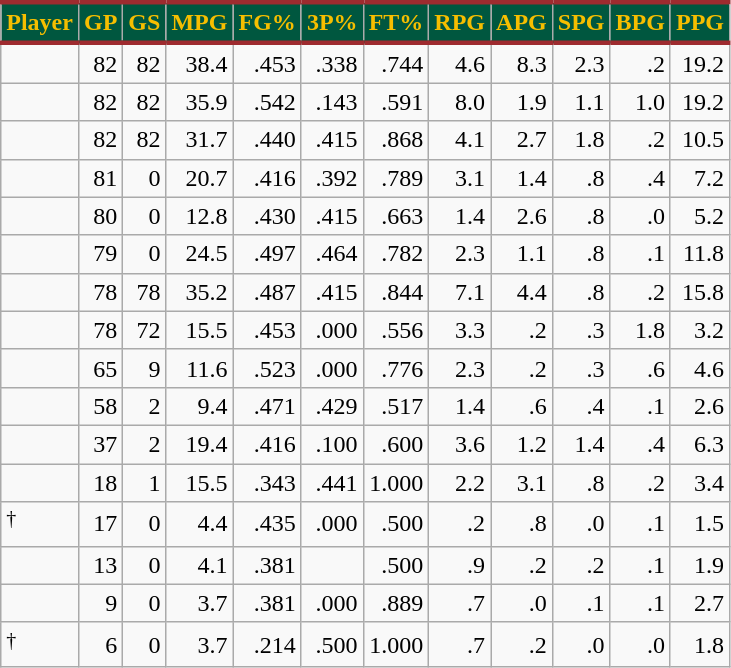<table class="wikitable sortable" style="text-align:right;">
<tr>
<th style="background:#00573F; color:#F6BE00; border-top:#9E2B2F 3px solid; border-bottom:#9E2B2F 3px solid;">Player</th>
<th style="background:#00573F; color:#F6BE00; border-top:#9E2B2F 3px solid; border-bottom:#9E2B2F 3px solid;">GP</th>
<th style="background:#00573F; color:#F6BE00; border-top:#9E2B2F 3px solid; border-bottom:#9E2B2F 3px solid;">GS</th>
<th style="background:#00573F; color:#F6BE00; border-top:#9E2B2F 3px solid; border-bottom:#9E2B2F 3px solid;">MPG</th>
<th style="background:#00573F; color:#F6BE00; border-top:#9E2B2F 3px solid; border-bottom:#9E2B2F 3px solid;">FG%</th>
<th style="background:#00573F; color:#F6BE00; border-top:#9E2B2F 3px solid; border-bottom:#9E2B2F 3px solid;">3P%</th>
<th style="background:#00573F; color:#F6BE00; border-top:#9E2B2F 3px solid; border-bottom:#9E2B2F 3px solid;">FT%</th>
<th style="background:#00573F; color:#F6BE00; border-top:#9E2B2F 3px solid; border-bottom:#9E2B2F 3px solid;">RPG</th>
<th style="background:#00573F; color:#F6BE00; border-top:#9E2B2F 3px solid; border-bottom:#9E2B2F 3px solid;">APG</th>
<th style="background:#00573F; color:#F6BE00; border-top:#9E2B2F 3px solid; border-bottom:#9E2B2F 3px solid;">SPG</th>
<th style="background:#00573F; color:#F6BE00; border-top:#9E2B2F 3px solid; border-bottom:#9E2B2F 3px solid;">BPG</th>
<th style="background:#00573F; color:#F6BE00; border-top:#9E2B2F 3px solid; border-bottom:#9E2B2F 3px solid;">PPG</th>
</tr>
<tr>
<td style="text-align:left;"></td>
<td>82</td>
<td>82</td>
<td>38.4</td>
<td>.453</td>
<td>.338</td>
<td>.744</td>
<td>4.6</td>
<td>8.3</td>
<td>2.3</td>
<td>.2</td>
<td>19.2</td>
</tr>
<tr>
<td style="text-align:left;"></td>
<td>82</td>
<td>82</td>
<td>35.9</td>
<td>.542</td>
<td>.143</td>
<td>.591</td>
<td>8.0</td>
<td>1.9</td>
<td>1.1</td>
<td>1.0</td>
<td>19.2</td>
</tr>
<tr>
<td style="text-align:left;"></td>
<td>82</td>
<td>82</td>
<td>31.7</td>
<td>.440</td>
<td>.415</td>
<td>.868</td>
<td>4.1</td>
<td>2.7</td>
<td>1.8</td>
<td>.2</td>
<td>10.5</td>
</tr>
<tr>
<td style="text-align:left;"></td>
<td>81</td>
<td>0</td>
<td>20.7</td>
<td>.416</td>
<td>.392</td>
<td>.789</td>
<td>3.1</td>
<td>1.4</td>
<td>.8</td>
<td>.4</td>
<td>7.2</td>
</tr>
<tr>
<td style="text-align:left;"></td>
<td>80</td>
<td>0</td>
<td>12.8</td>
<td>.430</td>
<td>.415</td>
<td>.663</td>
<td>1.4</td>
<td>2.6</td>
<td>.8</td>
<td>.0</td>
<td>5.2</td>
</tr>
<tr>
<td style="text-align:left;"></td>
<td>79</td>
<td>0</td>
<td>24.5</td>
<td>.497</td>
<td>.464</td>
<td>.782</td>
<td>2.3</td>
<td>1.1</td>
<td>.8</td>
<td>.1</td>
<td>11.8</td>
</tr>
<tr>
<td style="text-align:left;"></td>
<td>78</td>
<td>78</td>
<td>35.2</td>
<td>.487</td>
<td>.415</td>
<td>.844</td>
<td>7.1</td>
<td>4.4</td>
<td>.8</td>
<td>.2</td>
<td>15.8</td>
</tr>
<tr>
<td style="text-align:left;"></td>
<td>78</td>
<td>72</td>
<td>15.5</td>
<td>.453</td>
<td>.000</td>
<td>.556</td>
<td>3.3</td>
<td>.2</td>
<td>.3</td>
<td>1.8</td>
<td>3.2</td>
</tr>
<tr>
<td style="text-align:left;"></td>
<td>65</td>
<td>9</td>
<td>11.6</td>
<td>.523</td>
<td>.000</td>
<td>.776</td>
<td>2.3</td>
<td>.2</td>
<td>.3</td>
<td>.6</td>
<td>4.6</td>
</tr>
<tr>
<td style="text-align:left;"></td>
<td>58</td>
<td>2</td>
<td>9.4</td>
<td>.471</td>
<td>.429</td>
<td>.517</td>
<td>1.4</td>
<td>.6</td>
<td>.4</td>
<td>.1</td>
<td>2.6</td>
</tr>
<tr>
<td style="text-align:left;"></td>
<td>37</td>
<td>2</td>
<td>19.4</td>
<td>.416</td>
<td>.100</td>
<td>.600</td>
<td>3.6</td>
<td>1.2</td>
<td>1.4</td>
<td>.4</td>
<td>6.3</td>
</tr>
<tr>
<td style="text-align:left;"></td>
<td>18</td>
<td>1</td>
<td>15.5</td>
<td>.343</td>
<td>.441</td>
<td>1.000</td>
<td>2.2</td>
<td>3.1</td>
<td>.8</td>
<td>.2</td>
<td>3.4</td>
</tr>
<tr>
<td style="text-align:left;"><sup>†</sup></td>
<td>17</td>
<td>0</td>
<td>4.4</td>
<td>.435</td>
<td>.000</td>
<td>.500</td>
<td>.2</td>
<td>.8</td>
<td>.0</td>
<td>.1</td>
<td>1.5</td>
</tr>
<tr>
<td style="text-align:left;"></td>
<td>13</td>
<td>0</td>
<td>4.1</td>
<td>.381</td>
<td></td>
<td>.500</td>
<td>.9</td>
<td>.2</td>
<td>.2</td>
<td>.1</td>
<td>1.9</td>
</tr>
<tr>
<td style="text-align:left;"></td>
<td>9</td>
<td>0</td>
<td>3.7</td>
<td>.381</td>
<td>.000</td>
<td>.889</td>
<td>.7</td>
<td>.0</td>
<td>.1</td>
<td>.1</td>
<td>2.7</td>
</tr>
<tr>
<td style="text-align:left;"><sup>†</sup></td>
<td>6</td>
<td>0</td>
<td>3.7</td>
<td>.214</td>
<td>.500</td>
<td>1.000</td>
<td>.7</td>
<td>.2</td>
<td>.0</td>
<td>.0</td>
<td>1.8</td>
</tr>
</table>
